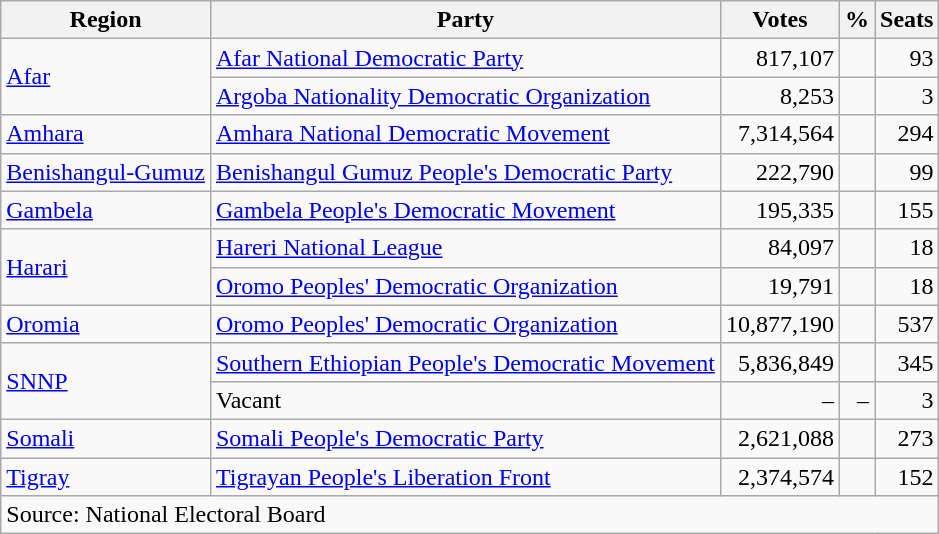<table class=wikitable style=text-align:right>
<tr>
<th>Region</th>
<th>Party</th>
<th>Votes</th>
<th>%</th>
<th>Seats</th>
</tr>
<tr>
<td rowspan=2 align=left><a href='#'>Afar</a></td>
<td align=left><a href='#'>Afar National Democratic Party</a></td>
<td>817,107</td>
<td></td>
<td>93</td>
</tr>
<tr>
<td align=left><a href='#'>Argoba Nationality Democratic Organization</a></td>
<td>8,253</td>
<td></td>
<td>3</td>
</tr>
<tr>
<td align=left><a href='#'>Amhara</a></td>
<td align=left><a href='#'>Amhara National Democratic Movement</a></td>
<td>7,314,564</td>
<td></td>
<td>294</td>
</tr>
<tr>
<td align=left><a href='#'>Benishangul-Gumuz</a></td>
<td align=left><a href='#'>Benishangul Gumuz People's Democratic Party</a></td>
<td>222,790</td>
<td></td>
<td>99</td>
</tr>
<tr>
<td align=left><a href='#'>Gambela</a></td>
<td align=left><a href='#'>Gambela People's Democratic Movement</a></td>
<td>195,335</td>
<td></td>
<td>155</td>
</tr>
<tr>
<td align=left rowspan=2><a href='#'>Harari</a></td>
<td align=left><a href='#'>Hareri National League</a></td>
<td>84,097</td>
<td></td>
<td>18</td>
</tr>
<tr>
<td align=left><a href='#'>Oromo Peoples' Democratic Organization</a></td>
<td>19,791</td>
<td></td>
<td>18</td>
</tr>
<tr>
<td align=left><a href='#'>Oromia</a></td>
<td align=left><a href='#'>Oromo Peoples' Democratic Organization</a></td>
<td>10,877,190</td>
<td></td>
<td>537</td>
</tr>
<tr>
<td align=left rowspan=2><a href='#'>SNNP</a></td>
<td align=left><a href='#'>Southern Ethiopian People's Democratic Movement</a></td>
<td>5,836,849</td>
<td></td>
<td>345</td>
</tr>
<tr>
<td align=left>Vacant</td>
<td>–</td>
<td>–</td>
<td>3</td>
</tr>
<tr>
<td align=left><a href='#'>Somali</a></td>
<td align=left><a href='#'>Somali People's Democratic Party</a></td>
<td>2,621,088</td>
<td></td>
<td>273</td>
</tr>
<tr>
<td align=left><a href='#'>Tigray</a></td>
<td align=left><a href='#'>Tigrayan People's Liberation Front</a></td>
<td>2,374,574</td>
<td></td>
<td>152</td>
</tr>
<tr>
<td align=left colspan=5>Source: National Electoral Board</td>
</tr>
</table>
